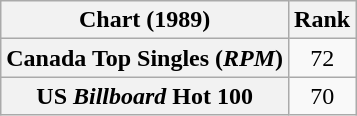<table class="wikitable plainrowheaders" style="text-align:center">
<tr>
<th>Chart (1989)</th>
<th>Rank</th>
</tr>
<tr>
<th scope="row">Canada Top Singles (<em>RPM</em>)</th>
<td>72</td>
</tr>
<tr>
<th scope="row">US <em>Billboard</em> Hot 100 </th>
<td>70</td>
</tr>
</table>
